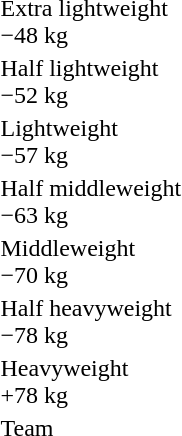<table>
<tr>
<td rowspan=2>Extra lightweight<br>−48 kg</td>
<td rowspan=2></td>
<td rowspan=2></td>
<td></td>
</tr>
<tr>
<td></td>
</tr>
<tr>
<td rowspan=2>Half lightweight<br>−52 kg</td>
<td rowspan=2></td>
<td rowspan=2></td>
<td></td>
</tr>
<tr>
<td></td>
</tr>
<tr>
<td rowspan=2>Lightweight<br>−57 kg</td>
<td rowspan=2></td>
<td rowspan=2></td>
<td></td>
</tr>
<tr>
<td></td>
</tr>
<tr>
<td rowspan=2>Half middleweight<br>−63 kg</td>
<td rowspan=2></td>
<td rowspan=2></td>
<td></td>
</tr>
<tr>
<td></td>
</tr>
<tr>
<td rowspan=2>Middleweight<br>−70 kg</td>
<td rowspan=2></td>
<td rowspan=2></td>
<td></td>
</tr>
<tr>
<td></td>
</tr>
<tr>
<td rowspan=2>Half heavyweight<br>−78 kg</td>
<td rowspan=2></td>
<td rowspan=2></td>
<td></td>
</tr>
<tr>
<td></td>
</tr>
<tr>
<td rowspan=2>Heavyweight<br>+78 kg</td>
<td rowspan=2></td>
<td rowspan=2></td>
<td></td>
</tr>
<tr>
<td></td>
</tr>
<tr>
<td rowspan=2>Team</td>
<td rowspan=2></td>
<td rowspan=2></td>
<td></td>
</tr>
<tr>
<td></td>
</tr>
</table>
